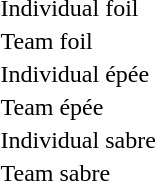<table>
<tr>
<td>Individual foil</td>
<td></td>
<td></td>
<td></td>
</tr>
<tr>
<td>Team foil</td>
<td></td>
<td></td>
<td></td>
</tr>
<tr>
<td>Individual épée</td>
<td></td>
<td></td>
<td></td>
</tr>
<tr>
<td>Team épée</td>
<td></td>
<td></td>
<td></td>
</tr>
<tr>
<td>Individual sabre</td>
<td></td>
<td></td>
<td></td>
</tr>
<tr>
<td>Team sabre</td>
<td></td>
<td></td>
<td></td>
</tr>
</table>
